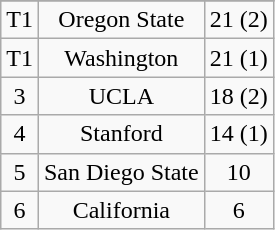<table class="wikitable" style="display: inline-table;">
<tr align="center">
</tr>
<tr align="center">
<td>T1</td>
<td>Oregon State</td>
<td>21 (2)</td>
</tr>
<tr align="center">
<td>T1</td>
<td>Washington</td>
<td>21 (1)</td>
</tr>
<tr align="center">
<td>3</td>
<td>UCLA</td>
<td>18 (2)</td>
</tr>
<tr align="center">
<td>4</td>
<td>Stanford</td>
<td>14 (1)</td>
</tr>
<tr align="center">
<td>5</td>
<td>San Diego State</td>
<td>10</td>
</tr>
<tr align="center">
<td>6</td>
<td>California</td>
<td>6</td>
</tr>
</table>
